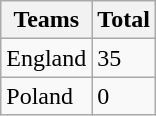<table class="wikitable">
<tr>
<th>Teams</th>
<th>Total</th>
</tr>
<tr>
<td>England</td>
<td>35</td>
</tr>
<tr>
<td>Poland</td>
<td>0</td>
</tr>
</table>
